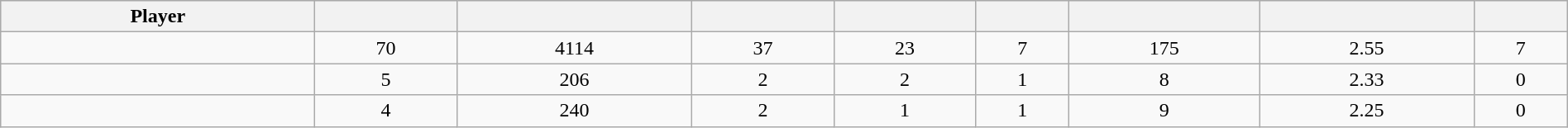<table class="wikitable sortable" style="width:100%;">
<tr style="text-align:center; background:#ddd;">
<th>Player</th>
<th></th>
<th></th>
<th></th>
<th></th>
<th></th>
<th></th>
<th></th>
<th></th>
</tr>
<tr align=center>
<td></td>
<td>70</td>
<td>4114</td>
<td>37</td>
<td>23</td>
<td>7</td>
<td>175</td>
<td>2.55</td>
<td>7</td>
</tr>
<tr align=center>
<td></td>
<td>5</td>
<td>206</td>
<td>2</td>
<td>2</td>
<td>1</td>
<td>8</td>
<td>2.33</td>
<td>0</td>
</tr>
<tr align=center>
<td></td>
<td>4</td>
<td>240</td>
<td>2</td>
<td>1</td>
<td>1</td>
<td>9</td>
<td>2.25</td>
<td>0</td>
</tr>
</table>
